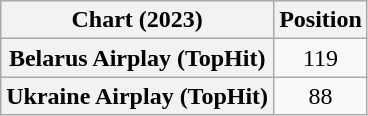<table class="wikitable sortable plainrowheaders" style="text-align:center;">
<tr>
<th scope="col">Chart (2023)</th>
<th scope="col">Position</th>
</tr>
<tr>
<th scope="row">Belarus Airplay (TopHit)</th>
<td>119</td>
</tr>
<tr>
<th scope="row">Ukraine Airplay (TopHit)</th>
<td>88</td>
</tr>
</table>
